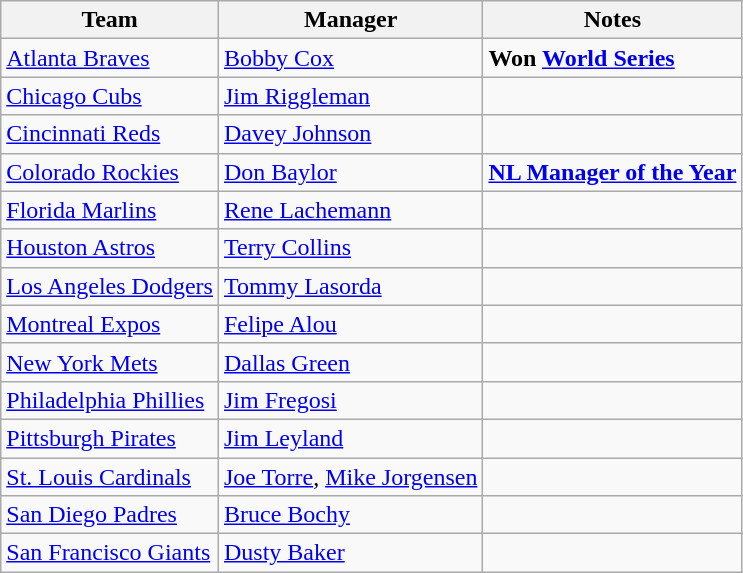<table class="wikitable">
<tr>
<th>Team</th>
<th>Manager</th>
<th>Notes</th>
</tr>
<tr>
<td><a href='#'>Atlanta Braves</a></td>
<td><a href='#'>Bobby Cox</a></td>
<td><strong>Won <a href='#'>World Series</a></strong></td>
</tr>
<tr>
<td><a href='#'>Chicago Cubs</a></td>
<td><a href='#'>Jim Riggleman</a></td>
<td></td>
</tr>
<tr>
<td><a href='#'>Cincinnati Reds</a></td>
<td><a href='#'>Davey Johnson</a></td>
<td></td>
</tr>
<tr>
<td><a href='#'>Colorado Rockies</a></td>
<td><a href='#'>Don Baylor</a></td>
<td><strong><a href='#'>NL Manager of the Year</a></strong></td>
</tr>
<tr>
<td><a href='#'>Florida Marlins</a></td>
<td><a href='#'>Rene Lachemann</a></td>
<td></td>
</tr>
<tr>
<td><a href='#'>Houston Astros</a></td>
<td><a href='#'>Terry Collins</a></td>
<td></td>
</tr>
<tr>
<td><a href='#'>Los Angeles Dodgers</a></td>
<td><a href='#'>Tommy Lasorda</a></td>
<td></td>
</tr>
<tr>
<td><a href='#'>Montreal Expos</a></td>
<td><a href='#'>Felipe Alou</a></td>
<td></td>
</tr>
<tr>
<td><a href='#'>New York Mets</a></td>
<td><a href='#'>Dallas Green</a></td>
<td></td>
</tr>
<tr>
<td><a href='#'>Philadelphia Phillies</a></td>
<td><a href='#'>Jim Fregosi</a></td>
<td></td>
</tr>
<tr>
<td><a href='#'>Pittsburgh Pirates</a></td>
<td><a href='#'>Jim Leyland</a></td>
<td></td>
</tr>
<tr>
<td><a href='#'>St. Louis Cardinals</a></td>
<td><a href='#'>Joe Torre</a>, <a href='#'>Mike Jorgensen</a></td>
<td></td>
</tr>
<tr>
<td><a href='#'>San Diego Padres</a></td>
<td><a href='#'>Bruce Bochy</a></td>
<td></td>
</tr>
<tr>
<td><a href='#'>San Francisco Giants</a></td>
<td><a href='#'>Dusty Baker</a></td>
<td></td>
</tr>
</table>
